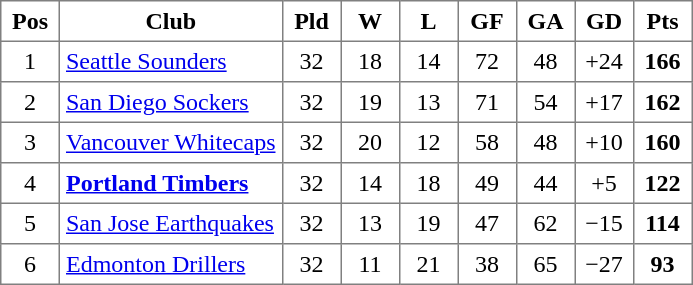<table class="toccolours" border="1" cellpadding="4" cellspacing="0" style="text-align:center; border-collapse: collapse; margin:0;">
<tr>
<th width=30>Pos</th>
<th>Club</th>
<th width=30>Pld</th>
<th width=30>W</th>
<th width=30>L</th>
<th width=30>GF</th>
<th width=30>GA</th>
<th width=30>GD</th>
<th width=30>Pts</th>
</tr>
<tr>
<td>1</td>
<td align=left><a href='#'>Seattle Sounders</a></td>
<td>32</td>
<td>18</td>
<td>14</td>
<td>72</td>
<td>48</td>
<td>+24</td>
<td><strong>166</strong></td>
</tr>
<tr>
<td>2</td>
<td align=left><a href='#'>San Diego Sockers</a></td>
<td>32</td>
<td>19</td>
<td>13</td>
<td>71</td>
<td>54</td>
<td>+17</td>
<td><strong>162</strong></td>
</tr>
<tr>
<td>3</td>
<td align=left><a href='#'>Vancouver Whitecaps</a></td>
<td>32</td>
<td>20</td>
<td>12</td>
<td>58</td>
<td>48</td>
<td>+10</td>
<td><strong>160</strong></td>
</tr>
<tr>
<td>4</td>
<td align=left><strong><a href='#'>Portland Timbers</a></strong></td>
<td>32</td>
<td>14</td>
<td>18</td>
<td>49</td>
<td>44</td>
<td>+5</td>
<td><strong>122</strong></td>
</tr>
<tr>
<td>5</td>
<td align=left><a href='#'>San Jose Earthquakes</a></td>
<td>32</td>
<td>13</td>
<td>19</td>
<td>47</td>
<td>62</td>
<td>−15</td>
<td><strong>114</strong></td>
</tr>
<tr>
<td>6</td>
<td align=left><a href='#'>Edmonton Drillers</a></td>
<td>32</td>
<td>11</td>
<td>21</td>
<td>38</td>
<td>65</td>
<td>−27</td>
<td><strong>93</strong></td>
</tr>
</table>
